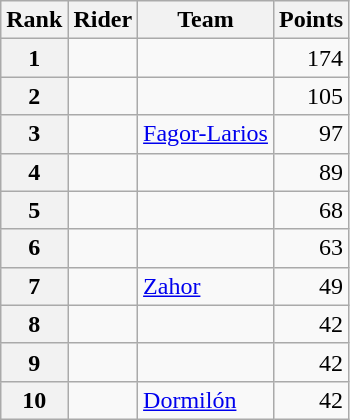<table class="wikitable">
<tr>
<th scope="col">Rank</th>
<th scope="col">Rider</th>
<th scope="col">Team</th>
<th scope="col">Points</th>
</tr>
<tr>
<th scope="row">1</th>
<td> </td>
<td></td>
<td style="text-align:right;">174</td>
</tr>
<tr>
<th scope="row">2</th>
<td></td>
<td></td>
<td style="text-align:right;">105</td>
</tr>
<tr>
<th scope="row">3</th>
<td></td>
<td><a href='#'>Fagor-Larios</a></td>
<td style="text-align:right;">97</td>
</tr>
<tr>
<th scope="row">4</th>
<td></td>
<td></td>
<td style="text-align:right;">89</td>
</tr>
<tr>
<th scope="row">5</th>
<td></td>
<td></td>
<td style="text-align:right;">68</td>
</tr>
<tr>
<th scope="row">6</th>
<td></td>
<td></td>
<td style="text-align:right;">63</td>
</tr>
<tr>
<th scope="row">7</th>
<td></td>
<td><a href='#'>Zahor</a></td>
<td style="text-align:right;">49</td>
</tr>
<tr>
<th scope="row">8</th>
<td></td>
<td></td>
<td style="text-align:right;">42</td>
</tr>
<tr>
<th scope="row">9</th>
<td></td>
<td></td>
<td style="text-align:right;">42</td>
</tr>
<tr>
<th scope="row">10</th>
<td></td>
<td><a href='#'>Dormilón</a></td>
<td style="text-align:right;">42</td>
</tr>
</table>
